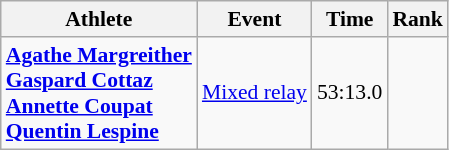<table class="wikitable" style="font-size:90%">
<tr>
<th>Athlete</th>
<th>Event</th>
<th>Time</th>
<th>Rank</th>
</tr>
<tr align=center>
<td align=left><strong><a href='#'>Agathe Margreither</a><br><a href='#'>Gaspard Cottaz</a><br><a href='#'>Annette Coupat</a><br><a href='#'>Quentin Lespine</a></strong></td>
<td align=left><a href='#'>Mixed relay</a></td>
<td>53:13.0</td>
<td></td>
</tr>
</table>
